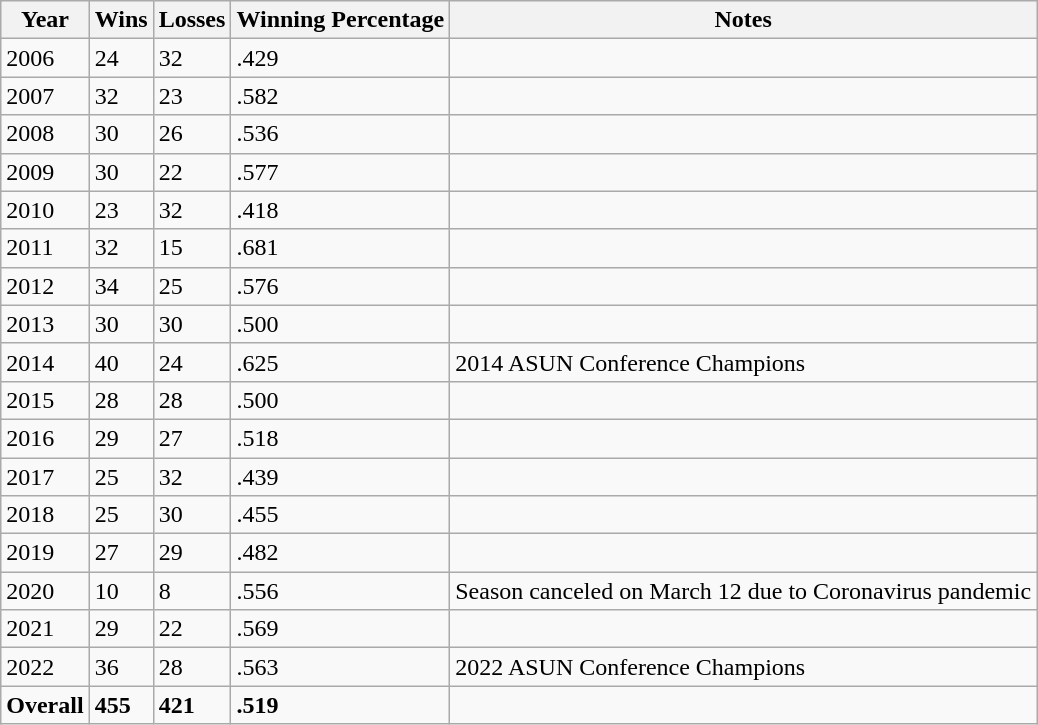<table class="wikitable collapsible collapsed">
<tr>
<th>Year</th>
<th>Wins</th>
<th>Losses</th>
<th>Winning Percentage</th>
<th>Notes</th>
</tr>
<tr>
<td>2006</td>
<td>24</td>
<td>32</td>
<td>.429</td>
<td></td>
</tr>
<tr>
<td>2007</td>
<td>32</td>
<td>23</td>
<td>.582</td>
<td></td>
</tr>
<tr>
<td>2008</td>
<td>30</td>
<td>26</td>
<td>.536</td>
<td></td>
</tr>
<tr>
<td>2009</td>
<td>30</td>
<td>22</td>
<td>.577</td>
<td></td>
</tr>
<tr>
<td>2010</td>
<td>23</td>
<td>32</td>
<td>.418</td>
<td></td>
</tr>
<tr>
<td>2011</td>
<td>32</td>
<td>15</td>
<td>.681</td>
<td></td>
</tr>
<tr>
<td>2012</td>
<td>34</td>
<td>25</td>
<td>.576</td>
<td></td>
</tr>
<tr>
<td>2013</td>
<td>30</td>
<td>30</td>
<td>.500</td>
<td></td>
</tr>
<tr>
<td>2014</td>
<td>40</td>
<td>24</td>
<td>.625</td>
<td>2014 ASUN Conference Champions</td>
</tr>
<tr>
<td>2015</td>
<td>28</td>
<td>28</td>
<td>.500</td>
<td></td>
</tr>
<tr>
<td>2016</td>
<td>29</td>
<td>27</td>
<td>.518</td>
<td></td>
</tr>
<tr>
<td>2017</td>
<td>25</td>
<td>32</td>
<td>.439</td>
<td></td>
</tr>
<tr>
<td>2018</td>
<td>25</td>
<td>30</td>
<td>.455</td>
<td></td>
</tr>
<tr>
<td>2019</td>
<td>27</td>
<td>29</td>
<td>.482</td>
<td></td>
</tr>
<tr>
<td>2020</td>
<td>10</td>
<td>8</td>
<td>.556</td>
<td>Season canceled on March 12 due to Coronavirus pandemic</td>
</tr>
<tr>
<td>2021</td>
<td>29</td>
<td>22</td>
<td>.569</td>
<td></td>
</tr>
<tr>
<td>2022</td>
<td>36</td>
<td>28</td>
<td>.563</td>
<td>2022 ASUN Conference Champions</td>
</tr>
<tr>
<td><strong>Overall</strong></td>
<td><strong>455</strong></td>
<td><strong>421</strong></td>
<td><strong>.519</strong></td>
</tr>
</table>
